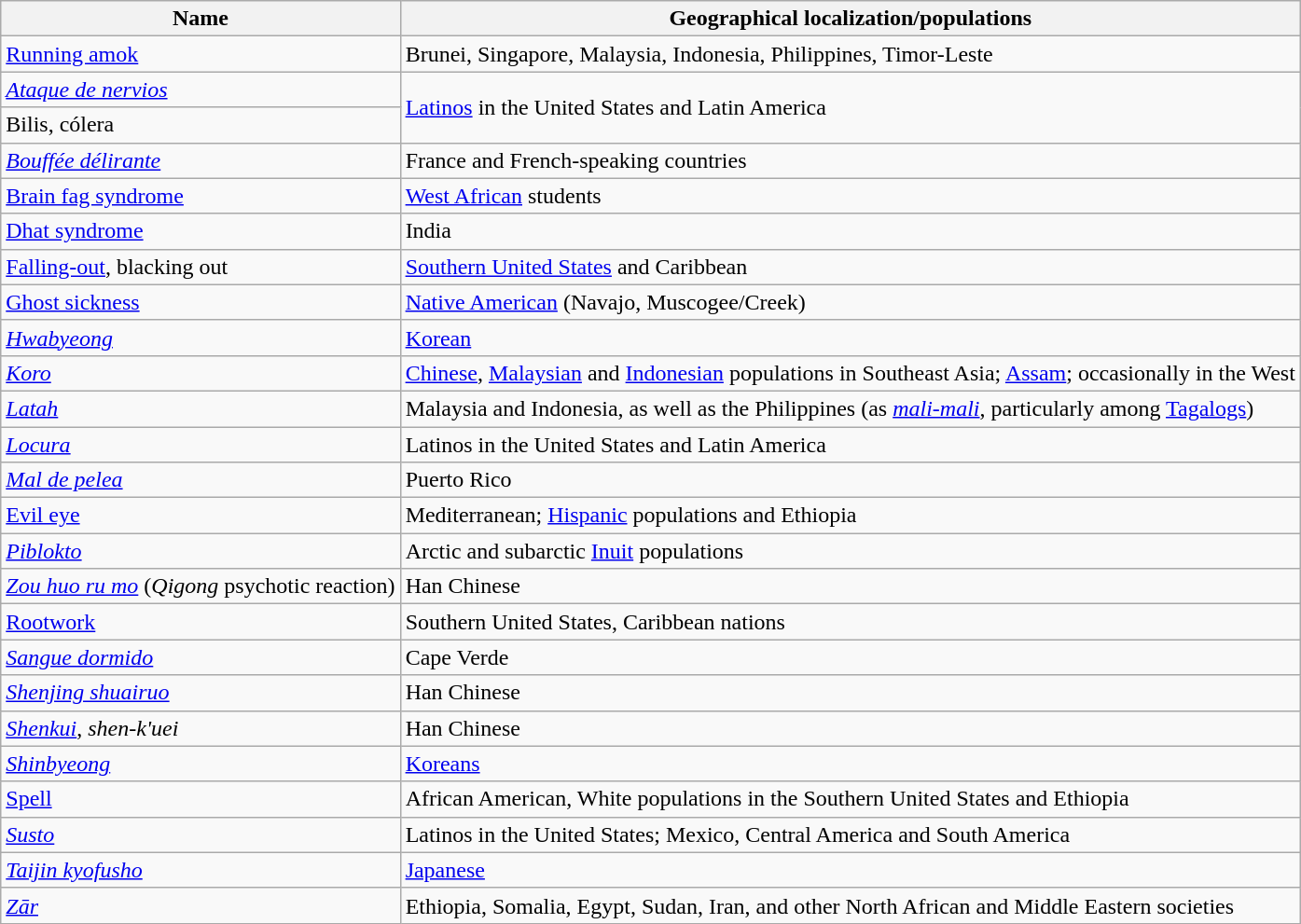<table class="wikitable" border="1">
<tr>
<th>Name</th>
<th>Geographical localization/populations</th>
</tr>
<tr>
<td><a href='#'>Running amok</a></td>
<td>Brunei, Singapore, Malaysia, Indonesia, Philippines, Timor-Leste</td>
</tr>
<tr>
<td><em><a href='#'>Ataque de nervios</a></em></td>
<td rowspan="2"><a href='#'>Latinos</a> in the United States and Latin America</td>
</tr>
<tr>
<td>Bilis, cólera</td>
</tr>
<tr>
<td><em><a href='#'>Bouffée délirante</a></em></td>
<td>France and French-speaking countries</td>
</tr>
<tr>
<td><a href='#'>Brain fag syndrome</a></td>
<td><a href='#'>West African</a> students</td>
</tr>
<tr>
<td><a href='#'>Dhat syndrome</a></td>
<td>India</td>
</tr>
<tr>
<td><a href='#'>Falling-out</a>, blacking out</td>
<td><a href='#'>Southern United States</a> and Caribbean</td>
</tr>
<tr>
<td><a href='#'>Ghost sickness</a></td>
<td><a href='#'>Native American</a> (Navajo, Muscogee/Creek)</td>
</tr>
<tr>
<td><em><a href='#'>Hwabyeong</a></em></td>
<td><a href='#'>Korean</a></td>
</tr>
<tr>
<td><em><a href='#'>Koro</a></em></td>
<td><a href='#'>Chinese</a>, <a href='#'>Malaysian</a> and <a href='#'>Indonesian</a> populations in Southeast Asia; <a href='#'>Assam</a>; occasionally in the West</td>
</tr>
<tr>
<td><em><a href='#'>Latah</a></em></td>
<td>Malaysia and Indonesia, as well as the Philippines (as <em><a href='#'>mali-mali</a></em>, particularly among <a href='#'>Tagalogs</a>)</td>
</tr>
<tr>
<td><em><a href='#'>Locura</a></em></td>
<td>Latinos in the United States and Latin America</td>
</tr>
<tr>
<td><em><a href='#'>Mal de pelea</a></em></td>
<td>Puerto Rico</td>
</tr>
<tr>
<td><a href='#'>Evil eye</a></td>
<td>Mediterranean; <a href='#'>Hispanic</a> populations and Ethiopia</td>
</tr>
<tr>
<td><em><a href='#'>Piblokto</a></em></td>
<td>Arctic and subarctic <a href='#'>Inuit</a> populations</td>
</tr>
<tr>
<td><em><a href='#'>Zou huo ru mo</a></em> (<em>Qigong</em> psychotic reaction)</td>
<td>Han Chinese</td>
</tr>
<tr>
<td><a href='#'>Rootwork</a></td>
<td>Southern United States, Caribbean nations</td>
</tr>
<tr>
<td><em><a href='#'>Sangue dormido</a></em></td>
<td>Cape Verde</td>
</tr>
<tr>
<td><em><a href='#'>Shenjing shuairuo</a></em></td>
<td>Han Chinese</td>
</tr>
<tr>
<td><em><a href='#'>Shenkui</a></em>, <em>shen-k'uei</em></td>
<td>Han Chinese</td>
</tr>
<tr>
<td><em><a href='#'>Shinbyeong</a></em></td>
<td><a href='#'>Koreans</a></td>
</tr>
<tr>
<td><a href='#'>Spell</a></td>
<td>African American, White populations in the Southern United States and Ethiopia</td>
</tr>
<tr>
<td><em><a href='#'>Susto</a></em></td>
<td>Latinos in the United States; Mexico, Central America and South America</td>
</tr>
<tr>
<td><em><a href='#'>Taijin kyofusho</a></em></td>
<td><a href='#'>Japanese</a></td>
</tr>
<tr>
<td><em><a href='#'>Zār</a></em></td>
<td>Ethiopia, Somalia, Egypt, Sudan, Iran, and other North African and Middle Eastern societies</td>
</tr>
</table>
